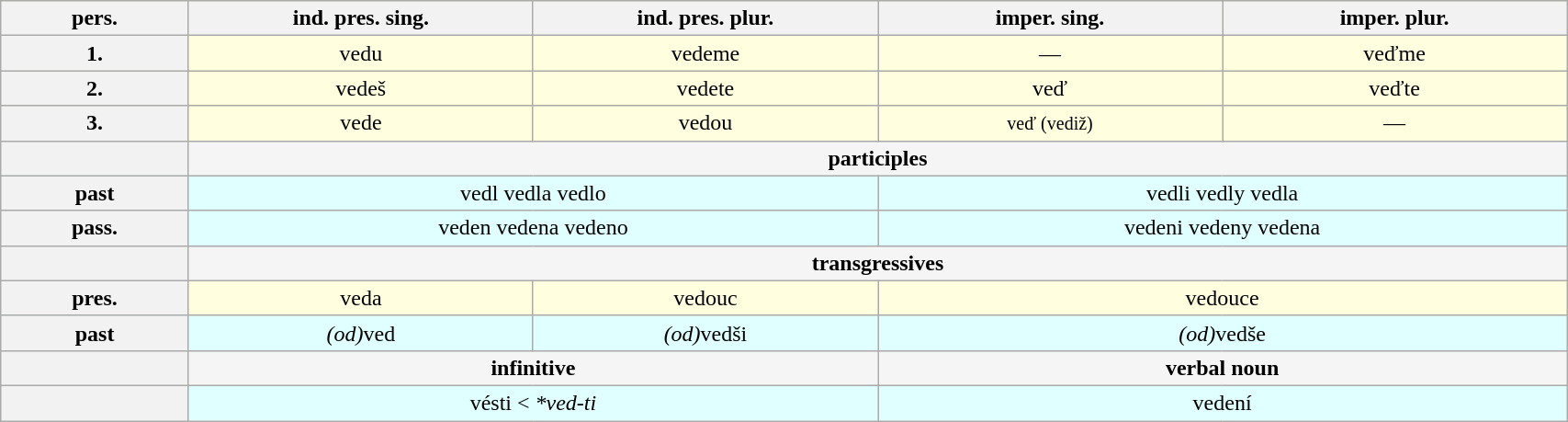<table class="wikitable" border="1" width=90% style="text-align:center; background:lightyellow">
<tr>
<th>pers.</th>
<th width=22%>ind. pres. sing.</th>
<th width=22%>ind. pres. plur.</th>
<th width=22%>imper. sing.</th>
<th width=22%>imper. plur.</th>
</tr>
<tr>
<th>1.</th>
<td>vedu</td>
<td>vedeme</td>
<td style="background:lightyellow">—</td>
<td style="background:lightyellow">veďme</td>
</tr>
<tr>
<th>2.</th>
<td>vedeš</td>
<td>vedete</td>
<td style="background:lightyellow">veď</td>
<td style="background:lightyellow">veďte</td>
</tr>
<tr>
<th>3.</th>
<td>vede</td>
<td>vedou</td>
<td style="background:lightyellow"><small>veď (vediž)</small></td>
<td style="background:lightyellow">—</td>
</tr>
<tr style="font-weight:bold; background:whitesmoke">
<th> </th>
<td colspan=4>participles</td>
</tr>
<tr style="background:lightcyan">
<th>past</th>
<td colspan=2>vedl vedla vedlo</td>
<td colspan=2>vedli vedly vedla</td>
</tr>
<tr style="background:lightcyan">
<th>pass.</th>
<td colspan=2>veden vedena vedeno</td>
<td colspan=2>vedeni vedeny vedena</td>
</tr>
<tr style="font-weight:bold; background:whitesmoke">
<th> </th>
<td colspan=4>transgressives</td>
</tr>
<tr>
<th>pres.</th>
<td>veda</td>
<td>vedouc</td>
<td colspan=2>vedouce</td>
</tr>
<tr style="background:lightcyan">
<th>past</th>
<td><em>(od)</em>ved</td>
<td><em>(od)</em>vedši</td>
<td colspan=2><em>(od)</em>vedše</td>
</tr>
<tr style="font-weight:bold; background:whitesmoke">
<th> </th>
<td colspan=2>infinitive</td>
<td colspan=2>verbal noun</td>
</tr>
<tr style="background:lightcyan">
<th> </th>
<td colspan=2>vésti < <em>*ved-ti</em></td>
<td colspan=2>vedení</td>
</tr>
</table>
